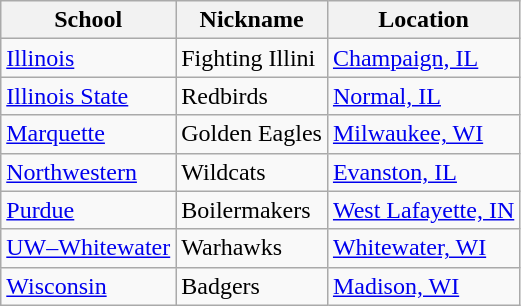<table class="wikitable sortable">
<tr>
<th>School</th>
<th>Nickname</th>
<th>Location</th>
</tr>
<tr>
<td><a href='#'>Illinois</a></td>
<td>Fighting Illini</td>
<td><a href='#'>Champaign, IL</a></td>
</tr>
<tr>
<td><a href='#'>Illinois State</a></td>
<td>Redbirds</td>
<td><a href='#'>Normal, IL</a></td>
</tr>
<tr>
<td><a href='#'>Marquette</a></td>
<td>Golden Eagles</td>
<td><a href='#'>Milwaukee, WI</a></td>
</tr>
<tr>
<td><a href='#'>Northwestern</a></td>
<td>Wildcats</td>
<td><a href='#'>Evanston, IL</a></td>
</tr>
<tr>
<td><a href='#'>Purdue</a></td>
<td>Boilermakers</td>
<td><a href='#'>West Lafayette, IN</a></td>
</tr>
<tr>
<td><a href='#'>UW–Whitewater</a></td>
<td>Warhawks</td>
<td><a href='#'>Whitewater, WI</a></td>
</tr>
<tr>
<td><a href='#'>Wisconsin</a></td>
<td>Badgers</td>
<td><a href='#'>Madison, WI</a></td>
</tr>
</table>
